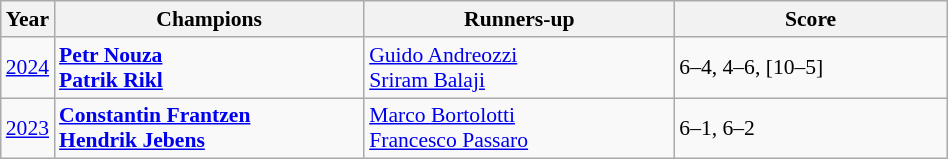<table class="wikitable" style="font-size:90%">
<tr>
<th>Year</th>
<th width="200">Champions</th>
<th width="200">Runners-up</th>
<th width="175">Score</th>
</tr>
<tr>
<td><a href='#'>2024</a></td>
<td> <strong><a href='#'>Petr Nouza</a></strong><br> <strong><a href='#'>Patrik Rikl</a></strong></td>
<td> <a href='#'>Guido Andreozzi</a><br> <a href='#'>Sriram Balaji</a></td>
<td>6–4, 4–6, [10–5]</td>
</tr>
<tr>
<td><a href='#'>2023</a></td>
<td> <strong><a href='#'>Constantin Frantzen</a></strong><br> <strong><a href='#'>Hendrik Jebens</a></strong></td>
<td> <a href='#'>Marco Bortolotti</a><br> <a href='#'>Francesco Passaro</a></td>
<td>6–1, 6–2</td>
</tr>
</table>
